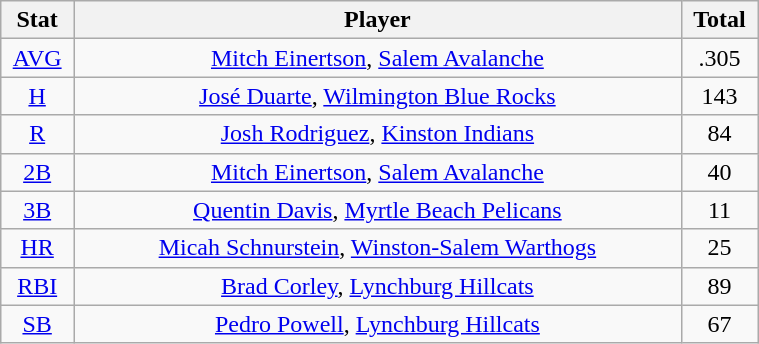<table class="wikitable" width="40%" style="text-align:center;">
<tr>
<th width="5%">Stat</th>
<th width="60%">Player</th>
<th width="5%">Total</th>
</tr>
<tr>
<td><a href='#'>AVG</a></td>
<td><a href='#'>Mitch Einertson</a>, <a href='#'>Salem Avalanche</a></td>
<td>.305</td>
</tr>
<tr>
<td><a href='#'>H</a></td>
<td><a href='#'>José Duarte</a>, <a href='#'>Wilmington Blue Rocks</a></td>
<td>143</td>
</tr>
<tr>
<td><a href='#'>R</a></td>
<td><a href='#'>Josh Rodriguez</a>, <a href='#'>Kinston Indians</a></td>
<td>84</td>
</tr>
<tr>
<td><a href='#'>2B</a></td>
<td><a href='#'>Mitch Einertson</a>, <a href='#'>Salem Avalanche</a></td>
<td>40</td>
</tr>
<tr>
<td><a href='#'>3B</a></td>
<td><a href='#'>Quentin Davis</a>, <a href='#'>Myrtle Beach Pelicans</a></td>
<td>11</td>
</tr>
<tr>
<td><a href='#'>HR</a></td>
<td><a href='#'>Micah Schnurstein</a>, <a href='#'>Winston-Salem Warthogs</a></td>
<td>25</td>
</tr>
<tr>
<td><a href='#'>RBI</a></td>
<td><a href='#'>Brad Corley</a>, <a href='#'>Lynchburg Hillcats</a></td>
<td>89</td>
</tr>
<tr>
<td><a href='#'>SB</a></td>
<td><a href='#'>Pedro Powell</a>, <a href='#'>Lynchburg Hillcats</a></td>
<td>67</td>
</tr>
</table>
